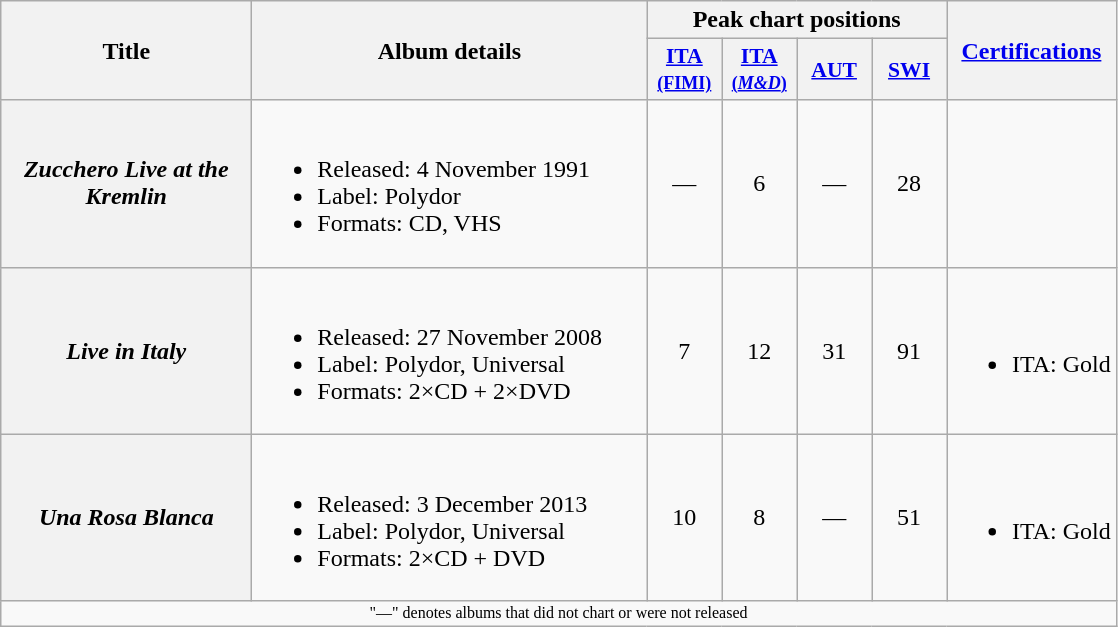<table class="wikitable plainrowheaders" style="text-align:center;">
<tr>
<th scope="col" rowspan="2" style="width:10em;">Title</th>
<th scope="col" rowspan="2" style="width:16em;">Album details</th>
<th scope="col" colspan="4">Peak chart positions</th>
<th scope="col" rowspan="2"><a href='#'>Certifications</a></th>
</tr>
<tr>
<th scope="col" style="width:3em;font-size:90%;"><a href='#'>ITA<br><small>(FIMI)</small></a><br></th>
<th scope="col" style="width:3em;font-size:90%;"><a href='#'>ITA<br><small>(<em>M&D</em>)</small></a><br></th>
<th scope="col" style="width:3em;font-size:90%;"><a href='#'>AUT</a><br></th>
<th scope="col" style="width:3em;font-size:90%;"><a href='#'>SWI</a><br></th>
</tr>
<tr>
<th scope="row"><em>Zucchero Live at the Kremlin</em></th>
<td align="left"><br><ul><li>Released: 4 November 1991</li><li>Label: Polydor</li><li>Formats: CD, VHS</li></ul></td>
<td>—</td>
<td>6</td>
<td>—</td>
<td>28</td>
<td align="left"></td>
</tr>
<tr>
<th scope="row"><em>Live in Italy</em></th>
<td style="text-align:left;"><br><ul><li>Released: 27 November 2008</li><li>Label: Polydor, Universal</li><li>Formats: 2×CD + 2×DVD</li></ul></td>
<td>7</td>
<td>12</td>
<td>31</td>
<td>91</td>
<td align="left"><br><ul><li>ITA: Gold</li></ul></td>
</tr>
<tr>
<th scope="row"><em>Una Rosa Blanca</em></th>
<td style="text-align:left;"><br><ul><li>Released: 3 December 2013</li><li>Label: Polydor, Universal</li><li>Formats: 2×CD + DVD</li></ul></td>
<td>10</td>
<td>8</td>
<td>—</td>
<td>51</td>
<td align="left"><br><ul><li>ITA: Gold</li></ul></td>
</tr>
<tr>
<td colspan="30" style="text-align:center; font-size:8pt;">"—" denotes albums that did not chart or were not released</td>
</tr>
</table>
